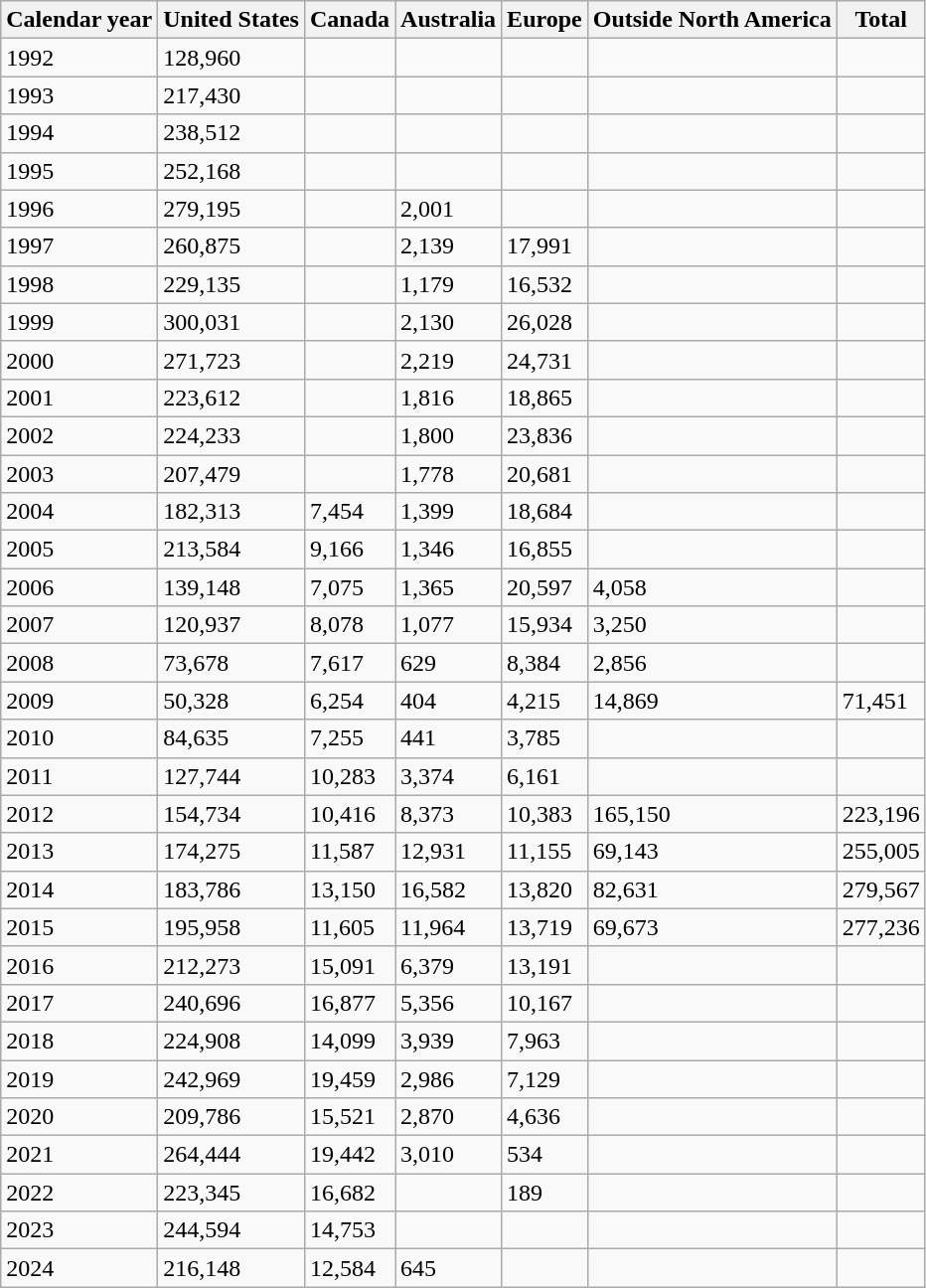<table class="wikitable">
<tr>
<th>Calendar year</th>
<th>United States</th>
<th>Canada</th>
<th>Australia</th>
<th>Europe</th>
<th>Outside North America</th>
<th>Total</th>
</tr>
<tr>
<td>1992</td>
<td>128,960</td>
<td></td>
<td></td>
<td></td>
<td></td>
<td></td>
</tr>
<tr>
<td>1993</td>
<td>217,430</td>
<td></td>
<td></td>
<td></td>
<td></td>
<td></td>
</tr>
<tr>
<td>1994</td>
<td>238,512</td>
<td></td>
<td></td>
<td></td>
<td></td>
<td></td>
</tr>
<tr>
<td>1995</td>
<td>252,168</td>
<td></td>
<td></td>
<td></td>
<td></td>
<td></td>
</tr>
<tr>
<td>1996</td>
<td>279,195</td>
<td></td>
<td>2,001</td>
<td></td>
<td></td>
<td></td>
</tr>
<tr>
<td>1997</td>
<td>260,875</td>
<td></td>
<td>2,139</td>
<td>17,991</td>
<td></td>
<td></td>
</tr>
<tr>
<td>1998</td>
<td>229,135</td>
<td></td>
<td>1,179</td>
<td>16,532</td>
<td></td>
<td></td>
</tr>
<tr>
<td>1999</td>
<td>300,031</td>
<td></td>
<td>2,130</td>
<td>26,028</td>
<td></td>
<td></td>
</tr>
<tr>
<td>2000</td>
<td>271,723</td>
<td></td>
<td>2,219</td>
<td>24,731</td>
<td></td>
<td></td>
</tr>
<tr>
<td>2001</td>
<td>223,612</td>
<td></td>
<td>1,816</td>
<td>18,865</td>
<td></td>
<td></td>
</tr>
<tr>
<td>2002</td>
<td>224,233</td>
<td></td>
<td>1,800</td>
<td>23,836</td>
<td></td>
<td></td>
</tr>
<tr>
<td>2003</td>
<td>207,479</td>
<td></td>
<td>1,778</td>
<td>20,681</td>
<td></td>
<td></td>
</tr>
<tr>
<td>2004</td>
<td>182,313</td>
<td>7,454</td>
<td>1,399</td>
<td>18,684</td>
<td></td>
<td></td>
</tr>
<tr>
<td>2005</td>
<td>213,584</td>
<td>9,166</td>
<td>1,346</td>
<td>16,855</td>
<td></td>
<td></td>
</tr>
<tr>
<td>2006</td>
<td>139,148</td>
<td>7,075</td>
<td>1,365</td>
<td>20,597</td>
<td>4,058</td>
<td></td>
</tr>
<tr>
<td>2007</td>
<td>120,937</td>
<td>8,078</td>
<td>1,077</td>
<td>15,934</td>
<td>3,250</td>
<td></td>
</tr>
<tr>
<td>2008</td>
<td>73,678</td>
<td>7,617</td>
<td>629</td>
<td>8,384</td>
<td>2,856</td>
<td></td>
</tr>
<tr>
<td>2009</td>
<td>50,328</td>
<td>6,254</td>
<td>404</td>
<td>4,215</td>
<td>14,869</td>
<td>71,451</td>
</tr>
<tr>
<td>2010</td>
<td>84,635</td>
<td>7,255</td>
<td>441</td>
<td>3,785</td>
<td></td>
<td></td>
</tr>
<tr>
<td>2011</td>
<td>127,744</td>
<td>10,283</td>
<td>3,374</td>
<td>6,161</td>
<td></td>
<td></td>
</tr>
<tr>
<td>2012</td>
<td>154,734</td>
<td>10,416</td>
<td>8,373</td>
<td>10,383</td>
<td>165,150</td>
<td>223,196 </td>
</tr>
<tr>
<td>2013</td>
<td>174,275</td>
<td>11,587</td>
<td>12,931</td>
<td>11,155</td>
<td>69,143</td>
<td>255,005</td>
</tr>
<tr>
<td>2014</td>
<td>183,786</td>
<td>13,150</td>
<td>16,582</td>
<td>13,820</td>
<td>82,631</td>
<td>279,567</td>
</tr>
<tr>
<td>2015</td>
<td>195,958</td>
<td>11,605</td>
<td>11,964</td>
<td>13,719</td>
<td>69,673</td>
<td>277,236</td>
</tr>
<tr>
<td>2016</td>
<td>212,273</td>
<td>15,091</td>
<td>6,379</td>
<td>13,191</td>
<td></td>
<td></td>
</tr>
<tr>
<td>2017</td>
<td>240,696</td>
<td>16,877</td>
<td>5,356</td>
<td>10,167</td>
<td></td>
<td></td>
</tr>
<tr>
<td>2018</td>
<td>224,908</td>
<td>14,099</td>
<td>3,939</td>
<td>7,963</td>
<td></td>
<td></td>
</tr>
<tr>
<td>2019</td>
<td>242,969</td>
<td>19,459</td>
<td>2,986</td>
<td>7,129</td>
<td></td>
<td></td>
</tr>
<tr>
<td>2020</td>
<td>209,786</td>
<td>15,521</td>
<td>2,870</td>
<td>4,636</td>
<td></td>
<td></td>
</tr>
<tr>
<td>2021</td>
<td>264,444</td>
<td>19,442</td>
<td>3,010</td>
<td>534</td>
<td></td>
<td></td>
</tr>
<tr>
<td>2022</td>
<td>223,345</td>
<td>16,682</td>
<td></td>
<td>189</td>
<td></td>
<td></td>
</tr>
<tr>
<td>2023</td>
<td>244,594</td>
<td>14,753</td>
<td></td>
<td></td>
<td></td>
<td></td>
</tr>
<tr>
<td>2024</td>
<td>216,148</td>
<td>12,584</td>
<td>645</td>
<td></td>
<td></td>
<td></td>
</tr>
</table>
